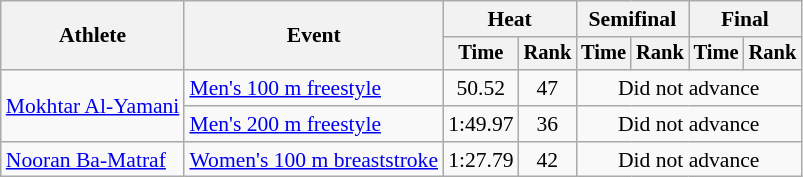<table class=wikitable style="font-size:90%">
<tr>
<th rowspan="2">Athlete</th>
<th rowspan="2">Event</th>
<th colspan="2">Heat</th>
<th colspan="2">Semifinal</th>
<th colspan="2">Final</th>
</tr>
<tr style="font-size:95%">
<th>Time</th>
<th>Rank</th>
<th>Time</th>
<th>Rank</th>
<th>Time</th>
<th>Rank</th>
</tr>
<tr align=center>
<td align=left rowspan=2><a href='#'>Mokhtar Al-Yamani</a></td>
<td align=left><a href='#'>Men's 100 m freestyle</a></td>
<td>50.52</td>
<td>47</td>
<td colspan=4>Did not advance</td>
</tr>
<tr align=center>
<td align=left><a href='#'>Men's 200 m freestyle</a></td>
<td>1:49.97</td>
<td>36</td>
<td colspan=4>Did not advance</td>
</tr>
<tr align=center>
<td align=left><a href='#'>Nooran Ba-Matraf</a></td>
<td align=left><a href='#'>Women's 100 m breaststroke</a></td>
<td>1:27.79</td>
<td>42</td>
<td colspan=4>Did not advance</td>
</tr>
</table>
